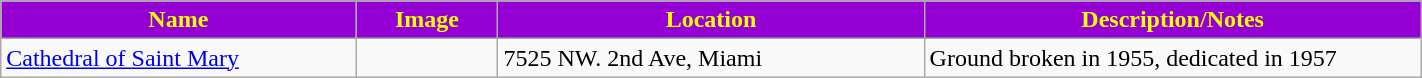<table class="wikitable sortable" style="width:75%">
<tr>
<th style="background:darkviolet; color:yellow;" width="25%"><strong>Name</strong></th>
<th style="background:darkviolet; color:yellow;" width="10%"><strong>Image</strong></th>
<th style="background:darkviolet; color:yellow;" width="30%"><strong>Location</strong></th>
<th style="background:darkviolet; color:yellow;" width="35%"><strong>Description/Notes</strong></th>
</tr>
<tr>
<td><a href='#'>Cathedral of Saint Mary</a></td>
<td></td>
<td>7525 NW. 2nd Ave, Miami</td>
<td>Ground broken in 1955, dedicated in 1957</td>
</tr>
</table>
